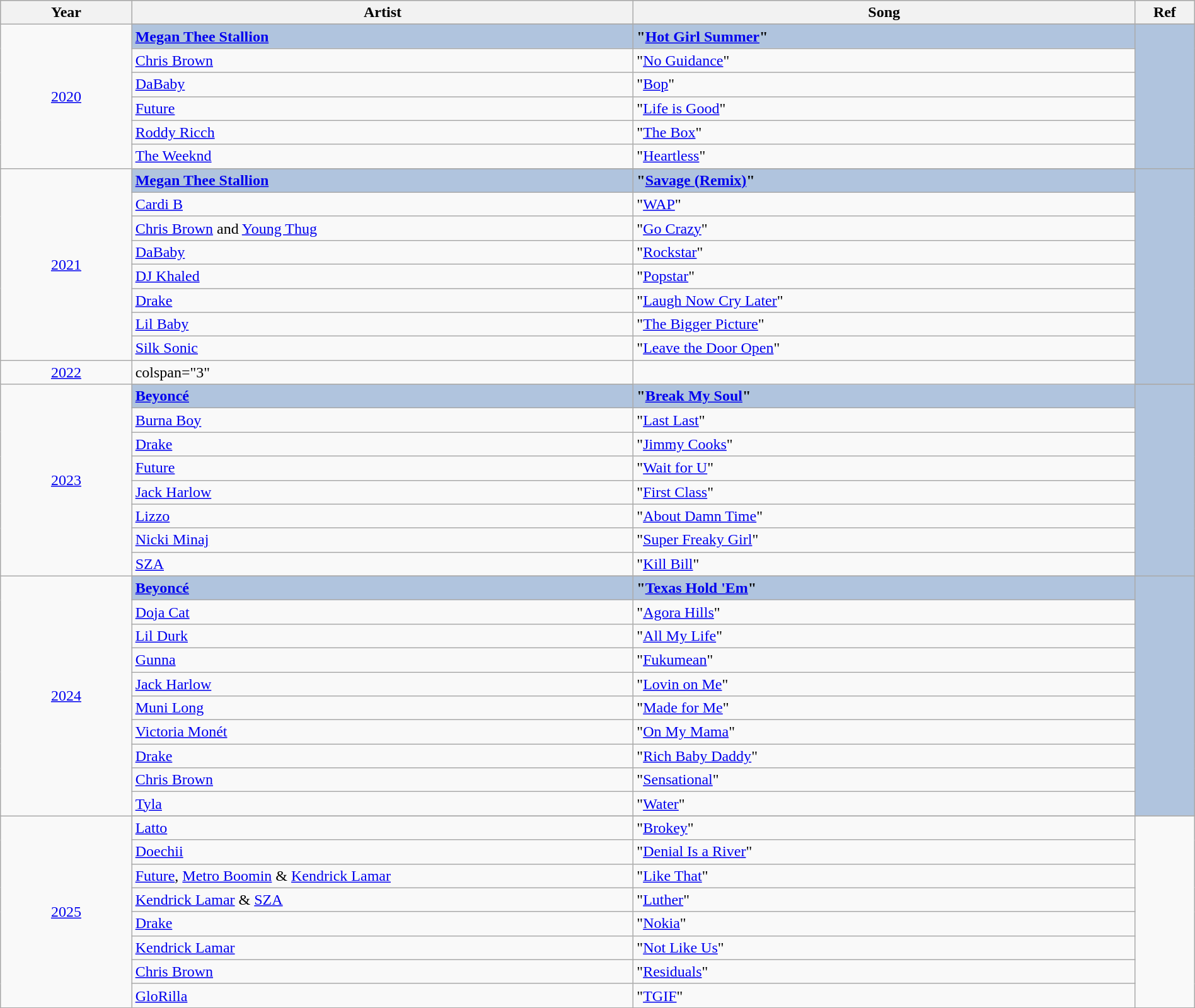<table class="wikitable" style="width:100%;">
<tr style="background:#bebebe;">
<th style="width:11%;">Year</th>
<th style="width:42%;">Artist</th>
<th style="width:42%;">Song</th>
<th style="width:5%;">Ref</th>
</tr>
<tr>
<td rowspan="7" align="center"><a href='#'>2020</a></td>
</tr>
<tr style="background:#B0C4DE">
<td><strong><a href='#'>Megan Thee Stallion</a> </strong></td>
<td><strong>"<a href='#'>Hot Girl Summer</a>"</strong></td>
<td rowspan="7" align="center"></td>
</tr>
<tr>
<td><a href='#'>Chris Brown</a> </td>
<td>"<a href='#'>No Guidance</a>"</td>
</tr>
<tr>
<td><a href='#'>DaBaby</a></td>
<td>"<a href='#'>Bop</a>"</td>
</tr>
<tr>
<td><a href='#'>Future</a> </td>
<td>"<a href='#'>Life is Good</a>"</td>
</tr>
<tr>
<td><a href='#'>Roddy Ricch</a></td>
<td>"<a href='#'>The Box</a>"</td>
</tr>
<tr>
<td><a href='#'>The Weeknd</a></td>
<td>"<a href='#'>Heartless</a>"</td>
</tr>
<tr>
<td rowspan="9" align="center"><a href='#'>2021</a></td>
</tr>
<tr style="background:#B0C4DE">
<td><strong><a href='#'>Megan Thee Stallion</a> </strong></td>
<td><strong>"<a href='#'>Savage (Remix)</a>"</strong></td>
<td rowspan="9" align="center"></td>
</tr>
<tr>
<td><a href='#'>Cardi B</a> </td>
<td>"<a href='#'>WAP</a>"</td>
</tr>
<tr>
<td><a href='#'>Chris Brown</a> and <a href='#'>Young Thug</a></td>
<td>"<a href='#'>Go Crazy</a>"</td>
</tr>
<tr>
<td><a href='#'>DaBaby</a> </td>
<td>"<a href='#'>Rockstar</a>"</td>
</tr>
<tr>
<td><a href='#'>DJ Khaled</a> </td>
<td>"<a href='#'>Popstar</a>"</td>
</tr>
<tr>
<td><a href='#'>Drake</a> </td>
<td>"<a href='#'>Laugh Now Cry Later</a>"</td>
</tr>
<tr>
<td><a href='#'>Lil Baby</a></td>
<td>"<a href='#'>The Bigger Picture</a>"</td>
</tr>
<tr>
<td><a href='#'>Silk Sonic</a></td>
<td>"<a href='#'>Leave the Door Open</a>"</td>
</tr>
<tr>
<td align="center"><a href='#'>2022</a></td>
<td>colspan="3" </td>
</tr>
<tr>
<td rowspan="9" align="center"><a href='#'>2023</a></td>
</tr>
<tr style="background:#B0C4DE">
<td><strong><a href='#'>Beyoncé</a></strong></td>
<td><strong>"<a href='#'>Break My Soul</a>"</strong></td>
<td rowspan="9" align="center"></td>
</tr>
<tr>
<td><a href='#'>Burna Boy</a></td>
<td>"<a href='#'>Last Last</a>"</td>
</tr>
<tr>
<td><a href='#'>Drake</a> </td>
<td>"<a href='#'>Jimmy Cooks</a>"</td>
</tr>
<tr>
<td><a href='#'>Future</a> </td>
<td>"<a href='#'>Wait for U</a>"</td>
</tr>
<tr>
<td><a href='#'>Jack Harlow</a></td>
<td>"<a href='#'>First Class</a>"</td>
</tr>
<tr>
<td><a href='#'>Lizzo</a></td>
<td>"<a href='#'>About Damn Time</a>"</td>
</tr>
<tr>
<td><a href='#'>Nicki Minaj</a></td>
<td>"<a href='#'>Super Freaky Girl</a>"</td>
</tr>
<tr>
<td><a href='#'>SZA</a></td>
<td>"<a href='#'>Kill Bill</a>"</td>
</tr>
<tr>
<td rowspan="11" align="center"><a href='#'>2024</a></td>
</tr>
<tr style="background:#B0C4DE">
<td><strong><a href='#'>Beyoncé</a></strong></td>
<td><strong>"<a href='#'>Texas Hold 'Em</a>"</strong></td>
<td rowspan="10" align="center"></td>
</tr>
<tr>
<td><a href='#'>Doja Cat</a></td>
<td>"<a href='#'>Agora Hills</a>"</td>
</tr>
<tr>
<td><a href='#'>Lil Durk</a> </td>
<td>"<a href='#'>All My Life</a>"</td>
</tr>
<tr>
<td><a href='#'>Gunna</a></td>
<td>"<a href='#'>Fukumean</a>"</td>
</tr>
<tr>
<td><a href='#'>Jack Harlow</a></td>
<td>"<a href='#'>Lovin on Me</a>"</td>
</tr>
<tr>
<td><a href='#'>Muni Long</a></td>
<td>"<a href='#'>Made for Me</a>"</td>
</tr>
<tr>
<td><a href='#'>Victoria Monét</a></td>
<td>"<a href='#'>On My Mama</a>"</td>
</tr>
<tr>
<td><a href='#'>Drake</a> </td>
<td>"<a href='#'>Rich Baby Daddy</a>"</td>
</tr>
<tr>
<td><a href='#'>Chris Brown</a> </td>
<td>"<a href='#'>Sensational</a>"</td>
</tr>
<tr>
<td><a href='#'>Tyla</a></td>
<td>"<a href='#'>Water</a>"</td>
</tr>
<tr>
<td rowspan="9" align="center"><a href='#'>2025</a></td>
</tr>
<tr>
<td><a href='#'>Latto</a></td>
<td>"<a href='#'>Brokey</a>"</td>
<td rowspan="8" align="center"></td>
</tr>
<tr>
<td><a href='#'>Doechii</a></td>
<td>"<a href='#'>Denial Is a River</a>"</td>
</tr>
<tr>
<td><a href='#'>Future</a>, <a href='#'>Metro Boomin</a> & <a href='#'>Kendrick Lamar</a></td>
<td>"<a href='#'>Like That</a>"</td>
</tr>
<tr>
<td><a href='#'>Kendrick Lamar</a> & <a href='#'>SZA</a></td>
<td>"<a href='#'>Luther</a>"</td>
</tr>
<tr>
<td><a href='#'>Drake</a></td>
<td>"<a href='#'>Nokia</a>"</td>
</tr>
<tr>
<td><a href='#'>Kendrick Lamar</a></td>
<td>"<a href='#'>Not Like Us</a>"</td>
</tr>
<tr>
<td><a href='#'>Chris Brown</a></td>
<td>"<a href='#'>Residuals</a>"</td>
</tr>
<tr>
<td><a href='#'>GloRilla</a></td>
<td>"<a href='#'>TGIF</a>"</td>
</tr>
</table>
